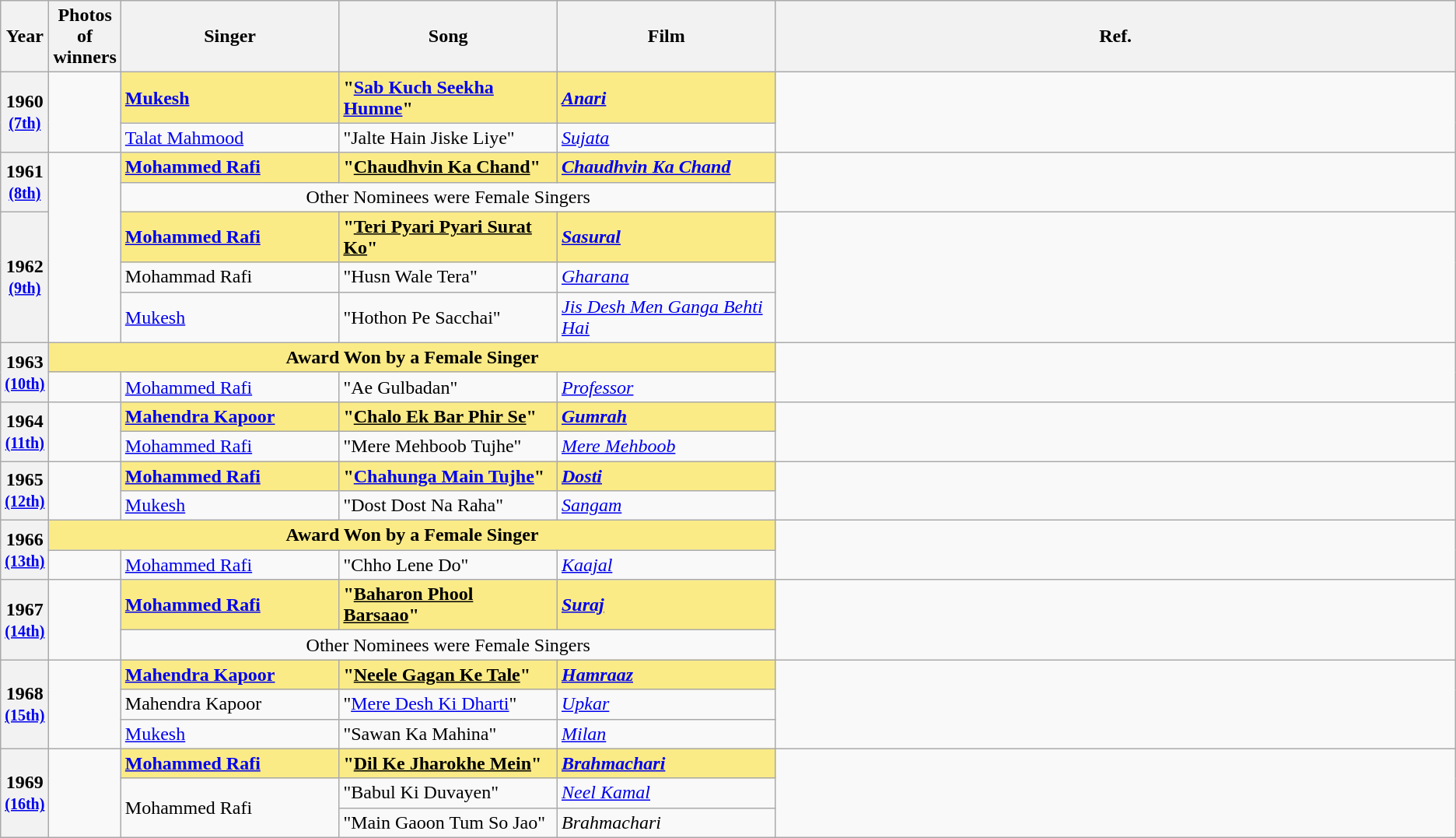<table class="wikitable sortable" style="text-align:left;">
<tr>
<th scope="col" style="width:3%; text-align:center;">Year</th>
<th scope="col" style="width:3%;text-align:center;">Photos of winners</th>
<th scope="col" style="width:15%;text-align:center;">Singer</th>
<th scope="col" style="width:15%;text-align:center;">Song</th>
<th scope="col" style="width:15%;text-align:center;">Film</th>
<th>Ref.</th>
</tr>
<tr>
<th scope="row" rowspan=2 style="text-align:center">1960 <br><small><a href='#'>(7th)</a> </small></th>
<td rowspan=2 style="text-align:center"></td>
<td style="background:#FAEB86;"><strong><a href='#'>Mukesh</a></strong> </td>
<td style="background:#FAEB86;"><strong>"<a href='#'>Sab Kuch Seekha Humne</a>"</strong></td>
<td style="background:#FAEB86;"><strong><em><a href='#'>Anari</a></em></strong></td>
<td rowspan="2"></td>
</tr>
<tr>
<td><a href='#'>Talat Mahmood</a></td>
<td>"Jalte Hain Jiske Liye"</td>
<td><em><a href='#'>Sujata</a></em></td>
</tr>
<tr>
<th scope="row" rowspan=2 style="text-align:center">1961 <br><small><a href='#'>(8th)</a></small></th>
<td rowspan="5" style="text-align:center"></td>
<td style="background:#FAEB86;"><strong><a href='#'>Mohammed Rafi</a></strong> </td>
<td style="background:#FAEB86;"><strong>"<u>Chaudhvin Ka Chand</u>"</strong></td>
<td style="background:#FAEB86;"><strong><em><a href='#'>Chaudhvin Ka Chand</a></em></strong></td>
<td rowspan="2"></td>
</tr>
<tr>
<td colspan="3" style="text-align:center">Other Nominees were Female Singers</td>
</tr>
<tr>
<th scope="row" rowspan="3" style="text-align:center">1962 <br><small><a href='#'>(9th)</a></small></th>
<td style="background:#FAEB86;"><strong><a href='#'>Mohammed Rafi</a></strong> </td>
<td style="background:#FAEB86;"><strong>"<u>Teri Pyari Pyari Surat Ko</u>"</strong></td>
<td style="background:#FAEB86;"><strong><em><a href='#'>Sasural</a></em></strong></td>
<td rowspan="3"></td>
</tr>
<tr>
<td>Mohammad Rafi</td>
<td>"Husn Wale Tera"</td>
<td><em><a href='#'>Gharana</a></em></td>
</tr>
<tr>
<td><a href='#'>Mukesh</a></td>
<td>"Hothon Pe Sacchai"</td>
<td><em><a href='#'>Jis Desh Men Ganga Behti Hai</a></em></td>
</tr>
<tr>
<th scope="row" rowspan="2" style="text-align:center">1963 <br><small><a href='#'>(10th)</a></small></th>
<td colspan=4 style="background:#FAEB86; text-align:center"><strong>Award Won by a Female Singer</strong></td>
<td rowspan="2"></td>
</tr>
<tr>
<td></td>
<td><a href='#'>Mohammed Rafi</a></td>
<td>"Ae Gulbadan"</td>
<td><em><a href='#'>Professor</a></em></td>
</tr>
<tr>
<th scope="row" rowspan="2" style="text-align:center">1964 <br><small><a href='#'>(11th)</a></small></th>
<td rowspan=2 style="text-align:center"></td>
<td style="background:#FAEB86;"><strong><a href='#'>Mahendra Kapoor</a></strong> </td>
<td style="background:#FAEB86;"><strong>"<u>Chalo Ek Bar Phir Se</u>"</strong></td>
<td style="background:#FAEB86;"><strong><em><a href='#'>Gumrah</a></em></strong></td>
<td rowspan="2"></td>
</tr>
<tr>
<td><a href='#'>Mohammed Rafi</a></td>
<td>"Mere Mehboob Tujhe"</td>
<td><em><a href='#'>Mere Mehboob</a></em></td>
</tr>
<tr>
<th scope="row" rowspan="2" style="text-align:center">1965 <br><small><a href='#'>(12th)</a></small></th>
<td rowspan=2 style="text-align:center"></td>
<td style="background:#FAEB86;"><strong><a href='#'>Mohammed Rafi</a></strong> </td>
<td style="background:#FAEB86;"><strong>"<a href='#'>Chahunga Main Tujhe</a>"</strong></td>
<td style="background:#FAEB86;"><strong><em><a href='#'>Dosti</a></em></strong></td>
<td rowspan="2"></td>
</tr>
<tr>
<td><a href='#'>Mukesh</a></td>
<td>"Dost Dost Na Raha"</td>
<td><em><a href='#'>Sangam</a></em></td>
</tr>
<tr>
<th scope="row" rowspan="2" style="text-align:center">1966 <br><small><a href='#'>(13th)</a></small></th>
<td colspan=4 style="background:#FAEB86; text-align:center"><strong>Award Won by a Female Singer</strong></td>
<td rowspan="2"></td>
</tr>
<tr>
<td></td>
<td><a href='#'>Mohammed Rafi</a></td>
<td>"Chho Lene Do"</td>
<td><em><a href='#'>Kaajal</a></em></td>
</tr>
<tr>
<th scope="row" rowspan=2 style="text-align:center">1967 <br><small><a href='#'>(14th)</a></small></th>
<td rowspan=2 style="text-align:center"></td>
<td style="background:#FAEB86;"><strong><a href='#'>Mohammed Rafi</a></strong> </td>
<td style="background:#FAEB86;"><strong>"<u>Baharon Phool Barsaao</u>"</strong></td>
<td style="background:#FAEB86;"><strong><em><a href='#'>Suraj</a></em></strong></td>
<td rowspan="2"></td>
</tr>
<tr>
<td colspan="3" style="text-align:center">Other Nominees were Female Singers</td>
</tr>
<tr>
<th scope="row" rowspan="3" style="text-align:center">1968 <br><small><a href='#'>(15th)</a></small></th>
<td rowspan=3 style="text-align:center"></td>
<td style="background:#FAEB86;"><strong><a href='#'>Mahendra Kapoor</a></strong> </td>
<td style="background:#FAEB86;"><strong>"<u>Neele Gagan Ke Tale</u>"</strong></td>
<td style="background:#FAEB86;"><strong><em><a href='#'>Hamraaz</a></em></strong></td>
<td rowspan="3"></td>
</tr>
<tr>
<td>Mahendra Kapoor</td>
<td>"<a href='#'>Mere Desh Ki Dharti</a>"</td>
<td><em><a href='#'>Upkar</a></em></td>
</tr>
<tr>
<td><a href='#'>Mukesh</a></td>
<td>"Sawan Ka Mahina"</td>
<td><em><a href='#'>Milan</a></em></td>
</tr>
<tr>
<th scope="row" rowspan=3 style="text-align:center">1969 <br><small><a href='#'>(16th)</a></small></th>
<td rowspan=3 style="text-align:center"></td>
<td style="background:#FAEB86;"><strong><a href='#'>Mohammed Rafi</a></strong> </td>
<td style="background:#FAEB86;"><strong>"<u>Dil Ke Jharokhe Mein</u>"</strong></td>
<td style="background:#FAEB86;"><strong><em><a href='#'>Brahmachari</a></em></strong></td>
<td rowspan="3"></td>
</tr>
<tr>
<td rowspan="2">Mohammed Rafi</td>
<td>"Babul Ki Duvayen"</td>
<td><em><a href='#'>Neel Kamal</a></em></td>
</tr>
<tr>
<td>"Main Gaoon Tum So Jao"</td>
<td><em>Brahmachari</em></td>
</tr>
</table>
